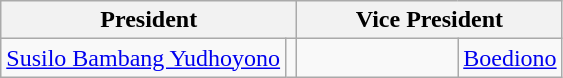<table class="wikitable">
<tr>
<th colspan="2">President</th>
<th colspan="2">Vice President</th>
</tr>
<tr>
<td align="right"><a href='#'>Susilo Bambang Yudhoyono</a></td>
<td align="right"></td>
<td align="left" width=100></td>
<td align="left"><a href='#'>Boediono</a></td>
</tr>
</table>
